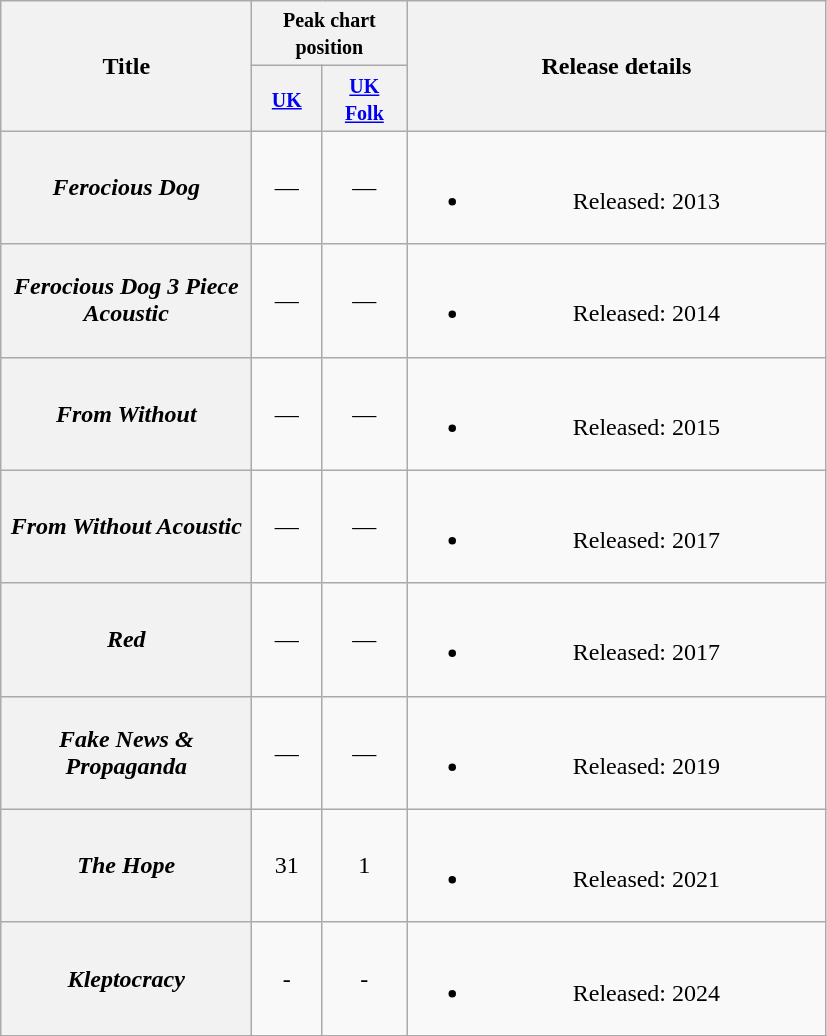<table class="wikitable plainrowheaders" style="text-align:center;">
<tr>
<th scope="col" rowspan="2"  style="width:10em;">Title</th>
<th scope="col" colspan="2" style="width:6em;"><small>Peak chart<br>position</small></th>
<th scope="col" rowspan="2"  style="width:17em;">Release details</th>
</tr>
<tr>
<th scope="col" style="text-align:center;"><small><a href='#'>UK</a><br></small></th>
<th scope="col" style="text-align:center;"><small><a href='#'>UK<br>Folk</a><br></small></th>
</tr>
<tr>
<th scope="row"><em>Ferocious Dog</em></th>
<td>—</td>
<td>—</td>
<td><br><ul><li>Released: 2013</li></ul></td>
</tr>
<tr>
<th scope="row"><em>Ferocious Dog 3 Piece Acoustic</em></th>
<td>—</td>
<td>—</td>
<td><br><ul><li>Released: 2014</li></ul></td>
</tr>
<tr>
<th scope="row"><em>From Without</em></th>
<td>—</td>
<td>—</td>
<td><br><ul><li>Released: 2015</li></ul></td>
</tr>
<tr>
<th scope="row"><em>From Without Acoustic</em></th>
<td>—</td>
<td>—</td>
<td><br><ul><li>Released: 2017</li></ul></td>
</tr>
<tr>
<th scope="row"><em>Red</em></th>
<td>—</td>
<td>—</td>
<td><br><ul><li>Released: 2017</li></ul></td>
</tr>
<tr>
<th scope="row"><em>Fake News & Propaganda</em></th>
<td>—</td>
<td>—</td>
<td><br><ul><li>Released: 2019</li></ul></td>
</tr>
<tr>
<th scope="row"><em>The Hope</em></th>
<td>31</td>
<td>1</td>
<td><br><ul><li>Released: 2021</li></ul></td>
</tr>
<tr>
<th scope="row"><em>Kleptocracy</em></th>
<td>-</td>
<td>-</td>
<td><br><ul><li>Released: 2024</li></ul></td>
</tr>
<tr>
</tr>
</table>
